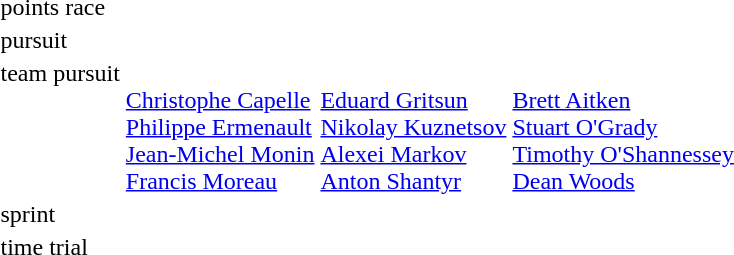<table>
<tr>
<td>points race<br></td>
<td></td>
<td></td>
<td></td>
</tr>
<tr>
<td>pursuit<br></td>
<td></td>
<td></td>
<td></td>
</tr>
<tr valign="top">
<td>team pursuit<br></td>
<td> <br><a href='#'>Christophe Capelle</a><br><a href='#'>Philippe Ermenault</a><br><a href='#'>Jean-Michel Monin</a><br><a href='#'>Francis Moreau</a></td>
<td> <br><a href='#'>Eduard Gritsun</a><br><a href='#'>Nikolay Kuznetsov</a><br><a href='#'>Alexei Markov</a><br><a href='#'>Anton Shantyr</a></td>
<td> <br><a href='#'>Brett Aitken</a><br><a href='#'>Stuart O'Grady</a><br><a href='#'>Timothy O'Shannessey</a><br><a href='#'>Dean Woods</a></td>
</tr>
<tr>
<td>sprint<br></td>
<td></td>
<td></td>
<td></td>
</tr>
<tr>
<td>time trial<br></td>
<td></td>
<td></td>
<td></td>
</tr>
</table>
